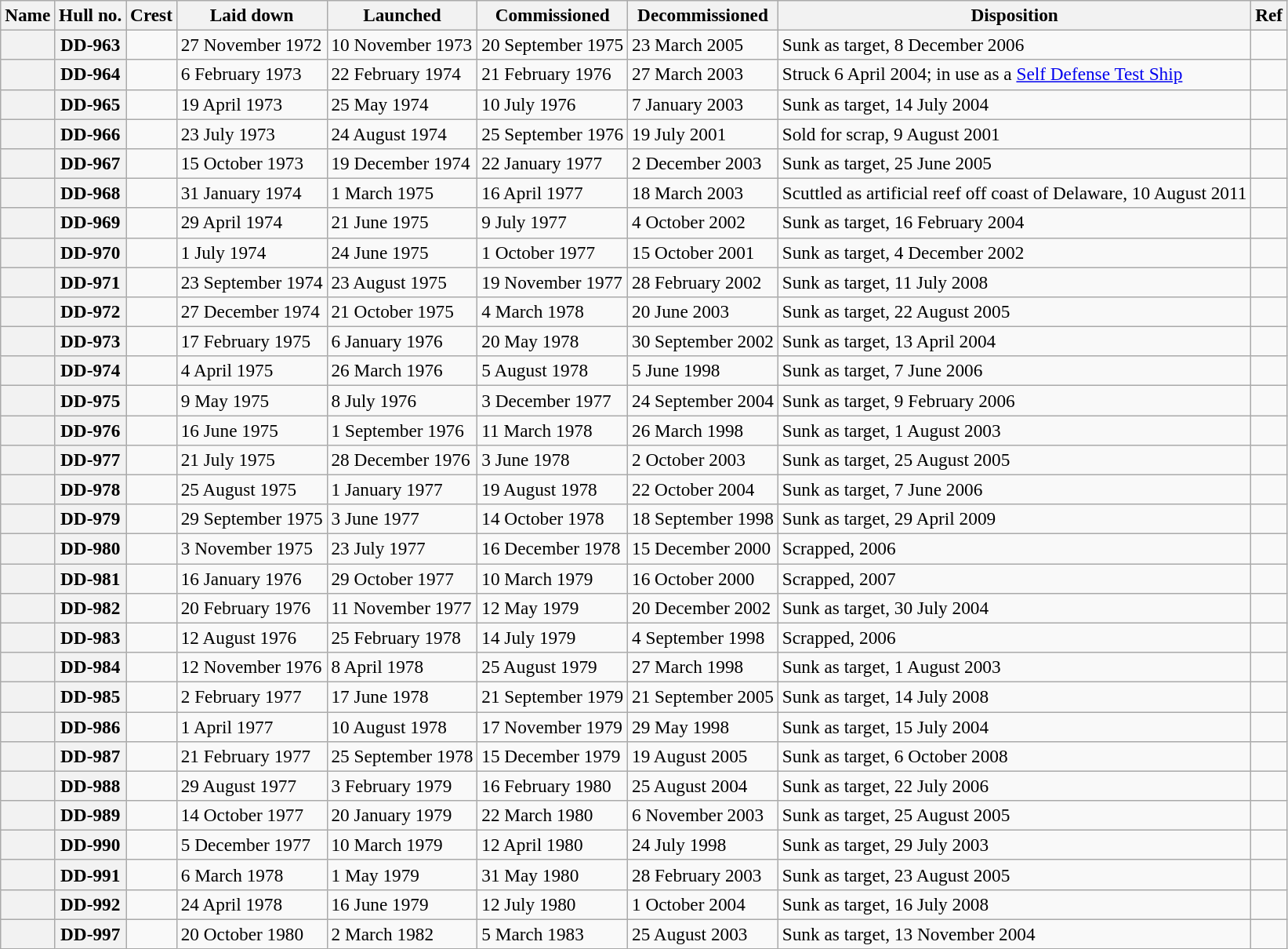<table class="wikitable sortable plainrowheaders" style="font-size:97%;">
<tr>
<th scope="col">Name</th>
<th scope="col">Hull no.</th>
<th scope="col">Crest</th>
<th scope="col">Laid down</th>
<th scope="col">Launched</th>
<th scope="col">Commissioned</th>
<th scope="col">Decommissioned</th>
<th scope="col">Disposition</th>
<th scope="col">Ref</th>
</tr>
<tr>
<th scope="row"></th>
<th scope="row" style="white-space: nowrap;">DD-963</th>
<td></td>
<td>27 November 1972</td>
<td>10 November 1973</td>
<td>20 September 1975</td>
<td>23 March 2005</td>
<td data-sort-value="8 December 2006">Sunk as target, 8 December 2006</td>
<td></td>
</tr>
<tr>
<th scope="row"></th>
<th scope="row">DD-964</th>
<td></td>
<td>6 February 1973</td>
<td>22 February 1974</td>
<td>21 February 1976</td>
<td>27 March 2003</td>
<td data-sort-value="6 April 2004">Struck 6 April 2004; in use as a <a href='#'>Self Defense Test Ship</a></td>
<td></td>
</tr>
<tr>
<th scope="row"></th>
<th scope="row">DD-965</th>
<td></td>
<td>19 April 1973</td>
<td>25 May 1974</td>
<td>10 July 1976</td>
<td>7 January 2003</td>
<td data-sort-value="14 July 2004">Sunk as target, 14 July 2004</td>
<td></td>
</tr>
<tr>
<th scope="row"></th>
<th scope="row">DD-966</th>
<td></td>
<td>23 July 1973</td>
<td>24 August 1974</td>
<td>25 September 1976</td>
<td>19 July 2001</td>
<td data-sort-value="9 August 2001">Sold for scrap, 9 August 2001</td>
<td></td>
</tr>
<tr>
<th scope="row"></th>
<th scope="row">DD-967</th>
<td></td>
<td>15 October 1973</td>
<td>19 December 1974</td>
<td>22 January 1977</td>
<td>2 December 2003</td>
<td data-sort-value="25 June 2005">Sunk as target, 25 June 2005</td>
<td></td>
</tr>
<tr>
<th scope="row"></th>
<th scope="row">DD-968</th>
<td></td>
<td>31 January 1974</td>
<td>1 March 1975</td>
<td>16 April 1977</td>
<td>18 March 2003</td>
<td data-sort-value="10 August 2011">Scuttled as artificial reef off coast of Delaware, 10 August 2011</td>
<td></td>
</tr>
<tr>
<th scope="row"></th>
<th scope="row">DD-969</th>
<td></td>
<td>29 April 1974</td>
<td>21 June 1975</td>
<td>9 July 1977</td>
<td>4 October 2002</td>
<td data-sort-value="16 February 2004">Sunk as target, 16 February 2004</td>
<td></td>
</tr>
<tr>
<th scope="row"></th>
<th scope="row">DD-970</th>
<td></td>
<td>1 July 1974</td>
<td>24 June 1975</td>
<td>1 October 1977</td>
<td>15 October 2001</td>
<td data-sort-value="4 December 2002">Sunk as target, 4 December 2002</td>
<td></td>
</tr>
<tr>
<th scope="row"></th>
<th scope="row">DD-971</th>
<td></td>
<td>23 September 1974</td>
<td>23 August 1975</td>
<td>19 November 1977</td>
<td>28 February 2002</td>
<td data-sort-value="11 July 2008">Sunk as target, 11 July 2008</td>
<td></td>
</tr>
<tr>
<th scope="row"></th>
<th scope="row">DD-972</th>
<td></td>
<td>27 December 1974</td>
<td>21 October 1975</td>
<td>4 March 1978</td>
<td>20 June 2003</td>
<td data-sort-value="22 August 2005">Sunk as target, 22 August 2005</td>
<td></td>
</tr>
<tr>
<th scope="row"></th>
<th scope="row">DD-973</th>
<td></td>
<td>17 February 1975</td>
<td>6 January 1976</td>
<td>20 May 1978</td>
<td>30 September 2002</td>
<td data-sort-value="13 April 2004">Sunk as target, 13 April 2004</td>
<td></td>
</tr>
<tr>
<th scope="row"></th>
<th scope="row">DD-974</th>
<td></td>
<td>4 April 1975</td>
<td>26 March 1976</td>
<td>5 August 1978</td>
<td>5 June 1998</td>
<td data-sort-value="7 June 2006">Sunk as target, 7 June 2006</td>
<td></td>
</tr>
<tr>
<th scope="row"></th>
<th scope="row">DD-975</th>
<td></td>
<td>9 May 1975</td>
<td>8 July 1976</td>
<td>3 December 1977</td>
<td>24 September 2004</td>
<td data-sort-value="9 February 2006">Sunk as target, 9 February 2006</td>
<td></td>
</tr>
<tr>
<th scope="row"></th>
<th scope="row">DD-976</th>
<td></td>
<td>16 June 1975</td>
<td>1 September 1976</td>
<td>11 March 1978</td>
<td>26 March 1998</td>
<td data-sort-value="1 August 2003">Sunk as target, 1 August 2003</td>
<td></td>
</tr>
<tr>
<th scope="row"></th>
<th scope="row">DD-977</th>
<td></td>
<td>21 July 1975</td>
<td>28 December 1976</td>
<td>3 June 1978</td>
<td>2 October 2003</td>
<td data-sort-value="25 August 2005">Sunk as target, 25 August 2005</td>
<td></td>
</tr>
<tr>
<th scope="row"></th>
<th scope="row">DD-978</th>
<td></td>
<td>25 August 1975</td>
<td>1 January 1977</td>
<td>19 August 1978</td>
<td>22 October 2004</td>
<td data-sort-value="7 June 2006">Sunk as target, 7 June 2006</td>
<td></td>
</tr>
<tr>
<th scope="row"></th>
<th scope="row">DD-979</th>
<td></td>
<td>29 September 1975</td>
<td>3 June 1977</td>
<td>14 October 1978</td>
<td>18 September 1998</td>
<td data-sort-value="29 April 2009">Sunk as target, 29 April 2009</td>
<td></td>
</tr>
<tr>
<th scope="row"></th>
<th scope="row">DD-980</th>
<td></td>
<td>3 November 1975</td>
<td>23 July 1977</td>
<td>16 December 1978</td>
<td>15 December 2000</td>
<td data-sort-value="2006">Scrapped, 2006</td>
<td></td>
</tr>
<tr>
<th scope="row"></th>
<th scope="row">DD-981</th>
<td></td>
<td>16 January 1976</td>
<td>29 October 1977</td>
<td>10 March 1979</td>
<td>16 October 2000</td>
<td data-sort-value="2007">Scrapped, 2007</td>
<td></td>
</tr>
<tr>
<th scope="row"></th>
<th scope="row">DD-982</th>
<td></td>
<td>20 February 1976</td>
<td>11 November 1977</td>
<td>12 May 1979</td>
<td>20 December 2002</td>
<td data-sort-value="30 July 2004">Sunk as target, 30 July 2004</td>
<td></td>
</tr>
<tr>
<th scope="row"></th>
<th scope="row">DD-983</th>
<td></td>
<td>12 August 1976</td>
<td>25 February 1978</td>
<td>14 July 1979</td>
<td>4 September 1998</td>
<td data-sort-value="2006">Scrapped, 2006</td>
<td></td>
</tr>
<tr>
<th scope="row"></th>
<th scope="row">DD-984</th>
<td></td>
<td>12 November 1976</td>
<td>8 April 1978</td>
<td>25 August 1979</td>
<td>27 March 1998</td>
<td data-sort-value="1 August 2003">Sunk as target, 1 August 2003</td>
<td></td>
</tr>
<tr>
<th scope="row"></th>
<th scope="row">DD-985</th>
<td></td>
<td>2 February 1977</td>
<td>17 June 1978</td>
<td>21 September 1979</td>
<td>21 September 2005</td>
<td data-sort-value="14 July 2008">Sunk as target, 14 July 2008</td>
<td></td>
</tr>
<tr>
<th scope="row"></th>
<th scope="row">DD-986</th>
<td></td>
<td>1 April 1977</td>
<td>10 August 1978</td>
<td>17 November 1979</td>
<td>29 May 1998</td>
<td data-sort-value="15 July 2004">Sunk as target, 15 July 2004</td>
<td></td>
</tr>
<tr>
<th scope="row"></th>
<th scope="row">DD-987</th>
<td></td>
<td>21 February 1977</td>
<td>25 September 1978</td>
<td>15 December 1979</td>
<td>19 August 2005</td>
<td data-sort-value="6 October 2008">Sunk as target, 6 October 2008</td>
<td></td>
</tr>
<tr>
<th scope="row"></th>
<th scope="row">DD-988</th>
<td></td>
<td>29 August 1977</td>
<td>3 February 1979</td>
<td>16 February 1980</td>
<td>25 August 2004</td>
<td data-sort-value="22 July 2006">Sunk as target, 22 July 2006</td>
<td></td>
</tr>
<tr>
<th scope="row"></th>
<th scope="row">DD-989</th>
<td></td>
<td>14 October 1977</td>
<td>20 January 1979</td>
<td>22 March 1980</td>
<td>6 November 2003</td>
<td data-sort-value="25 August 2005">Sunk as target, 25 August 2005</td>
<td></td>
</tr>
<tr>
<th scope="row"></th>
<th scope="row">DD-990</th>
<td></td>
<td>5 December 1977</td>
<td>10 March 1979</td>
<td>12 April 1980</td>
<td>24 July 1998</td>
<td data-sort-value="29 July 2003">Sunk as target, 29 July 2003</td>
<td></td>
</tr>
<tr>
<th scope="row"></th>
<th scope="row">DD-991</th>
<td></td>
<td>6 March 1978</td>
<td>1 May 1979</td>
<td>31 May 1980</td>
<td>28 February 2003</td>
<td data-sort-value="23 August 2005">Sunk as target, 23 August 2005</td>
<td></td>
</tr>
<tr>
<th scope="row"></th>
<th scope="row">DD-992</th>
<td></td>
<td>24 April 1978</td>
<td>16 June 1979</td>
<td>12 July 1980</td>
<td>1 October 2004</td>
<td data-sort-value="16 July 2008">Sunk as target, 16 July 2008</td>
<td></td>
</tr>
<tr>
<th scope="row"></th>
<th scope="row">DD-997</th>
<td></td>
<td>20 October 1980</td>
<td>2 March 1982</td>
<td>5 March 1983</td>
<td>25 August 2003</td>
<td data-sort-value="13 November 2004">Sunk as target, 13 November 2004</td>
<td></td>
</tr>
</table>
